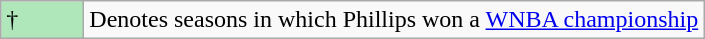<table class="wikitable">
<tr>
<td style="background:#afe6ba; width:3em;">†</td>
<td>Denotes seasons in which Phillips won a <a href='#'>WNBA championship</a></td>
</tr>
</table>
